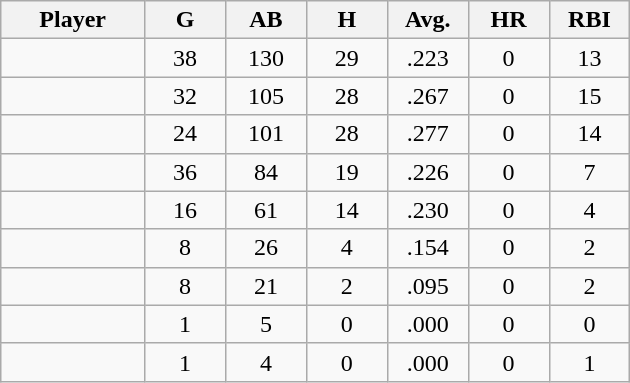<table class="wikitable sortable">
<tr>
<th bgcolor="#DDDDFF" width="16%">Player</th>
<th bgcolor="#DDDDFF" width="9%">G</th>
<th bgcolor="#DDDDFF" width="9%">AB</th>
<th bgcolor="#DDDDFF" width="9%">H</th>
<th bgcolor="#DDDDFF" width="9%">Avg.</th>
<th bgcolor="#DDDDFF" width="9%">HR</th>
<th bgcolor="#DDDDFF" width="9%">RBI</th>
</tr>
<tr align="center">
<td></td>
<td>38</td>
<td>130</td>
<td>29</td>
<td>.223</td>
<td>0</td>
<td>13</td>
</tr>
<tr align="center">
<td></td>
<td>32</td>
<td>105</td>
<td>28</td>
<td>.267</td>
<td>0</td>
<td>15</td>
</tr>
<tr align="center">
<td></td>
<td>24</td>
<td>101</td>
<td>28</td>
<td>.277</td>
<td>0</td>
<td>14</td>
</tr>
<tr align="center">
<td></td>
<td>36</td>
<td>84</td>
<td>19</td>
<td>.226</td>
<td>0</td>
<td>7</td>
</tr>
<tr align="center">
<td></td>
<td>16</td>
<td>61</td>
<td>14</td>
<td>.230</td>
<td>0</td>
<td>4</td>
</tr>
<tr align="center">
<td></td>
<td>8</td>
<td>26</td>
<td>4</td>
<td>.154</td>
<td>0</td>
<td>2</td>
</tr>
<tr align="center">
<td></td>
<td>8</td>
<td>21</td>
<td>2</td>
<td>.095</td>
<td>0</td>
<td>2</td>
</tr>
<tr align="center">
<td></td>
<td>1</td>
<td>5</td>
<td>0</td>
<td>.000</td>
<td>0</td>
<td>0</td>
</tr>
<tr align="center">
<td></td>
<td>1</td>
<td>4</td>
<td>0</td>
<td>.000</td>
<td>0</td>
<td>1</td>
</tr>
</table>
